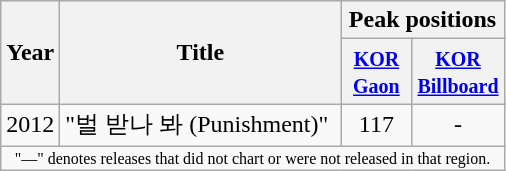<table class="wikitable" style="text-align:center;">
<tr>
<th rowspan=2>Year</th>
<th rowspan=2 width="180">Title</th>
<th colspan=2>Peak positions</th>
</tr>
<tr>
<th width="40"><small><a href='#'>KOR<br>Gaon</a></small><br></th>
<th width="40"><small><a href='#'>KOR<br>Billboard</a></small><br></th>
</tr>
<tr>
<td rowspan="1">2012</td>
<td align="left">"벌 받나 봐 (Punishment)"</td>
<td align=center>117</td>
<td align=center>-</td>
</tr>
<tr>
<td colspan="14" style="text-align:center; font-size:8pt;">"—" denotes releases that did not chart or were not released in that region.</td>
</tr>
</table>
